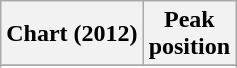<table class="wikitable sortable" border="1">
<tr>
<th scope="col">Chart (2012)</th>
<th scope="col">Peak<br>position</th>
</tr>
<tr>
</tr>
<tr>
</tr>
<tr>
</tr>
<tr>
</tr>
</table>
